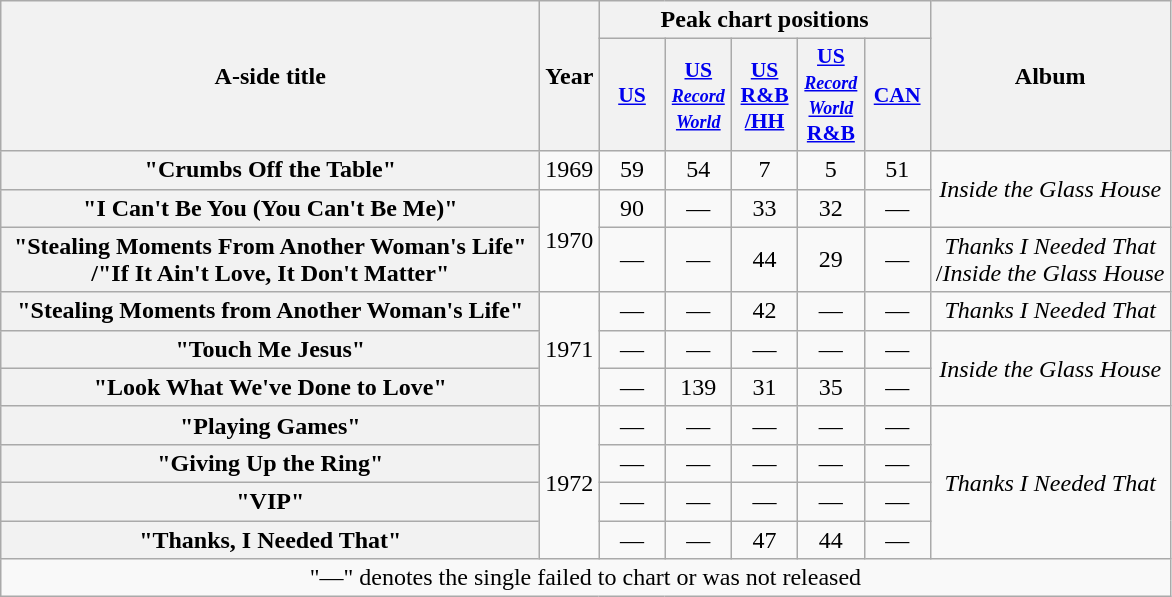<table class="wikitable plainrowheaders" style="text-align:center;">
<tr>
<th rowspan="2" style="width:22em;">A-side title</th>
<th rowspan="2">Year</th>
<th colspan="5">Peak chart positions</th>
<th rowspan="2" scope="col">Album</th>
</tr>
<tr>
<th scope="col" style="width:2.6em; font-size:90%;"><a href='#'>US</a><br></th>
<th scope="col" style="width:2.6em; font-size:90%;"><a href='#'>US<br><small><em>Record World</em></small></a><br></th>
<th scope="col" style="width:2.6em; font-size:90%;"><a href='#'>US<br>R&B<br>/HH</a><br></th>
<th scope="col" style="width:2.6em; font-size:90%;"><a href='#'>US<br><small><em>Record World</em></small> R&B</a><br></th>
<th scope="col" style="width:2.6em; font-size:90%;"><a href='#'>CAN</a><br></th>
</tr>
<tr>
<th scope="row">"Crumbs Off the Table"</th>
<td rowspan="1">1969</td>
<td style="text-align:center;">59</td>
<td style="text-align:center;">54</td>
<td style="text-align:center;">7</td>
<td style="text-align:center;">5</td>
<td style="text-align:center;">51</td>
<td rowspan="2"><em>Inside the Glass House</em></td>
</tr>
<tr>
<th scope="row">"I Can't Be You (You Can't Be Me)"</th>
<td rowspan="2">1970</td>
<td style="text-align:center;">90</td>
<td style="text-align:center;">—</td>
<td style="text-align:center;">33</td>
<td style="text-align:center;">32</td>
<td style="text-align:center;">—</td>
</tr>
<tr>
<th scope="row">"Stealing Moments From Another Woman's Life"<br>/"If It Ain't Love, It Don't Matter"</th>
<td style="text-align:center;">—</td>
<td style="text-align:center;">—</td>
<td style="text-align:center;">44</td>
<td style="text-align:center;">29</td>
<td style="text-align:center;">—</td>
<td rowspan="1"><em>Thanks I Needed That</em><br>/<em>Inside the Glass House</em></td>
</tr>
<tr>
<th scope="row">"Stealing Moments from Another Woman's Life"</th>
<td rowspan="3">1971</td>
<td style="text-align:center;">—</td>
<td style="text-align:center;">—</td>
<td style="text-align:center;">42</td>
<td style="text-align:center;">—</td>
<td style="text-align:center;">—</td>
<td rowspan="1"><em>Thanks I Needed That</em></td>
</tr>
<tr>
<th scope="row">"Touch Me Jesus"</th>
<td style="text-align:center;">—</td>
<td style="text-align:center;">—</td>
<td style="text-align:center;">—</td>
<td style="text-align:center;">—</td>
<td style="text-align:center;">—</td>
<td rowspan="2"><em>Inside the Glass House</em></td>
</tr>
<tr>
<th scope="row">"Look What We've Done to Love"</th>
<td style="text-align:center;">—</td>
<td style="text-align:center;">139</td>
<td style="text-align:center;">31</td>
<td style="text-align:center;">35</td>
<td style="text-align:center;">—</td>
</tr>
<tr>
<th scope="row">"Playing Games"</th>
<td rowspan="4">1972</td>
<td style="text-align:center;">—</td>
<td style="text-align:center;">—</td>
<td style="text-align:center;">—</td>
<td style="text-align:center;">—</td>
<td style="text-align:center;">—</td>
<td rowspan="4"><em>Thanks I Needed That</em></td>
</tr>
<tr>
<th scope="row">"Giving Up the Ring"</th>
<td style="text-align:center;">—</td>
<td style="text-align:center;">—</td>
<td style="text-align:center;">—</td>
<td style="text-align:center;">—</td>
<td style="text-align:center;">—</td>
</tr>
<tr>
<th scope="row">"VIP"</th>
<td style="text-align:center;">—</td>
<td style="text-align:center;">—</td>
<td style="text-align:center;">—</td>
<td style="text-align:center;">—</td>
<td style="text-align:center;">—</td>
</tr>
<tr>
<th scope="row">"Thanks, I Needed That"</th>
<td style="text-align:center;">—</td>
<td style="text-align:center;">—</td>
<td style="text-align:center;">47</td>
<td style="text-align:center;">44</td>
<td style="text-align:center;">—</td>
</tr>
<tr>
<td style="text-align:center;" colspan="18">"—" denotes the single failed to chart or was not released</td>
</tr>
</table>
